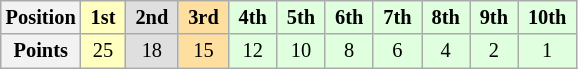<table class="wikitable" style="font-size:85%; text-align:center">
<tr>
<th>Position</th>
<td style="background:#ffffbf;"> <strong>1st</strong> </td>
<td style="background:#dfdfdf;"> <strong>2nd</strong> </td>
<td style="background:#ffdf9f;"> <strong>3rd</strong> </td>
<td style="background:#dfffdf;"> <strong>4th</strong> </td>
<td style="background:#dfffdf;"> <strong>5th</strong> </td>
<td style="background:#dfffdf;"> <strong>6th</strong> </td>
<td style="background:#dfffdf;"> <strong>7th</strong> </td>
<td style="background:#dfffdf;"> <strong>8th</strong> </td>
<td style="background:#dfffdf;"> <strong>9th</strong> </td>
<td style="background:#dfffdf;"> <strong>10th</strong> </td>
</tr>
<tr>
<th>Points</th>
<td style="background:#ffffbf;">25</td>
<td style="background:#dfdfdf;">18</td>
<td style="background:#ffdf9f;">15</td>
<td style="background:#dfffdf;">12</td>
<td style="background:#dfffdf;">10</td>
<td style="background:#dfffdf;">8</td>
<td style="background:#dfffdf;">6</td>
<td style="background:#dfffdf;">4</td>
<td style="background:#dfffdf;">2</td>
<td style="background:#dfffdf;">1</td>
</tr>
</table>
